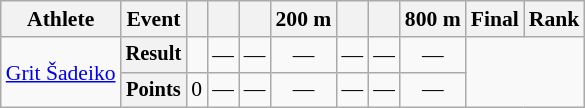<table class=wikitable style="font-size:90%;">
<tr>
<th>Athlete</th>
<th>Event</th>
<th></th>
<th></th>
<th></th>
<th>200 m</th>
<th></th>
<th></th>
<th>800 m</th>
<th>Final</th>
<th>Rank</th>
</tr>
<tr align=center>
<td rowspan=2 align=left><a href='#'>Grit Šadeiko</a></td>
<th style="font-size:95%">Result</th>
<td></td>
<td>—</td>
<td>—</td>
<td>—</td>
<td>—</td>
<td>—</td>
<td>—</td>
<td colspan=2 rowspan=2></td>
</tr>
<tr align=center>
<th style="font-size:95%">Points</th>
<td>0</td>
<td>—</td>
<td>—</td>
<td>—</td>
<td>—</td>
<td>—</td>
<td>—</td>
</tr>
</table>
